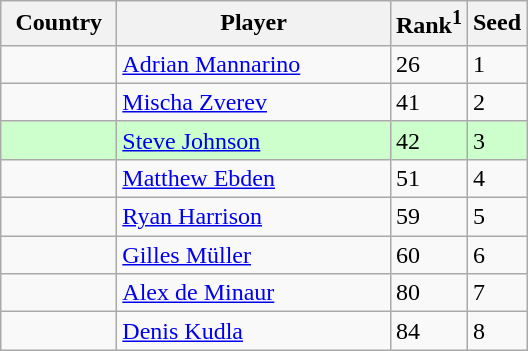<table class="sortable wikitable">
<tr>
<th width="70">Country</th>
<th width="175">Player</th>
<th>Rank<sup>1</sup></th>
<th>Seed</th>
</tr>
<tr>
<td></td>
<td><a href='#'>Adrian Mannarino</a></td>
<td>26</td>
<td>1</td>
</tr>
<tr>
<td></td>
<td><a href='#'>Mischa Zverev</a></td>
<td>41</td>
<td>2</td>
</tr>
<tr style="background:#cfc;">
<td></td>
<td><a href='#'>Steve Johnson</a></td>
<td>42</td>
<td>3</td>
</tr>
<tr>
<td></td>
<td><a href='#'>Matthew Ebden</a></td>
<td>51</td>
<td>4</td>
</tr>
<tr>
<td></td>
<td><a href='#'>Ryan Harrison</a></td>
<td>59</td>
<td>5</td>
</tr>
<tr>
<td></td>
<td><a href='#'>Gilles Müller</a></td>
<td>60</td>
<td>6</td>
</tr>
<tr>
<td></td>
<td><a href='#'>Alex de Minaur</a></td>
<td>80</td>
<td>7</td>
</tr>
<tr>
<td></td>
<td><a href='#'>Denis Kudla</a></td>
<td>84</td>
<td>8</td>
</tr>
</table>
